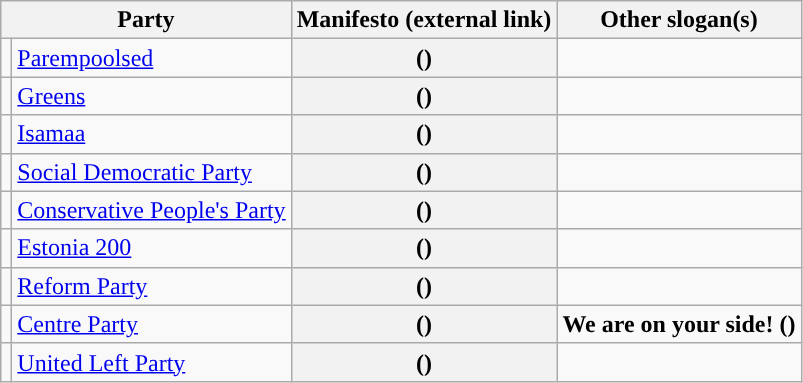<table class="wikitable sortable">
<tr>
<th colspan=2 class="unsortable">Party</th>
<th colspan=2 class="unsortable">Manifesto (external link)</th>
<th class="unsortable">Other slogan(s)</th>
</tr>
<tr>
<td style="background:"></td>
<td><a href='#'>Parempoolsed</a></td>
<th colspan=2><em></em> ()</th>
<td></td>
</tr>
<tr>
<td style="background:"></td>
<td><a href='#'>Greens</a></td>
<th colspan=2><em></em> ()</th>
<td></td>
</tr>
<tr>
<td style="background:"></td>
<td><a href='#'>Isamaa</a></td>
<th colspan=2><em></em> ()</th>
<td></td>
</tr>
<tr>
<td style="background:"></td>
<td><a href='#'>Social Democratic Party</a></td>
<th colspan=2><em></em> ()</th>
<td></td>
</tr>
<tr>
<td style="background:"></td>
<td><a href='#'>Conservative People's Party</a></td>
<th colspan=2><em></em> ()</th>
<td></td>
</tr>
<tr>
<td style="background:"></td>
<td><a href='#'>Estonia 200</a></td>
<th colspan=2><em></em> ()</th>
<td></td>
</tr>
<tr>
<td style="background:"></td>
<td><a href='#'>Reform Party</a></td>
<th colspan=2><em></em> ()</th>
<td></td>
</tr>
<tr>
<td style="background:"></td>
<td><a href='#'>Centre Party</a></td>
<th colspan=2><em></em> ()</th>
<td><strong>We are on your side! ()</strong></td>
</tr>
<tr>
<td style="background:"></td>
<td><a href='#'>United Left Party</a></td>
<th colspan=2><em></em> ()</th>
<td></td>
</tr>
</table>
